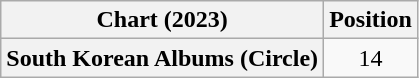<table class="wikitable plainrowheaders" style="text-align:center">
<tr>
<th scope="col">Chart (2023)</th>
<th scope="col">Position</th>
</tr>
<tr>
<th scope="row">South Korean Albums (Circle)</th>
<td>14</td>
</tr>
</table>
